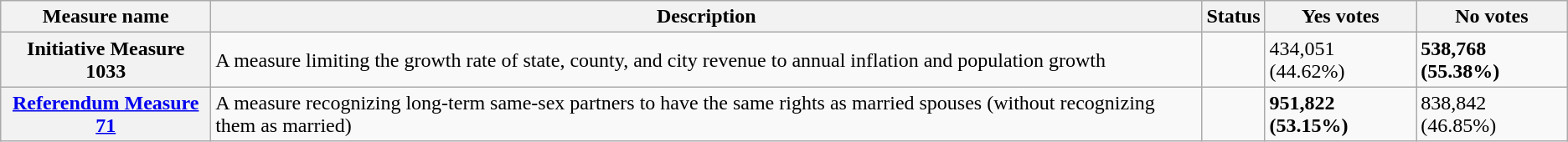<table class="wikitable sortable plainrowheaders">
<tr>
<th scope=col>Measure name</th>
<th scope=col class=unsortable>Description</th>
<th scope=col>Status</th>
<th scope=col>Yes votes</th>
<th scope=col>No votes</th>
</tr>
<tr>
<th scope=row>Initiative Measure 1033</th>
<td>A measure limiting the growth rate of state, county, and city revenue to annual inflation and population growth</td>
<td></td>
<td>434,051 (44.62%)</td>
<td><strong>538,768 (55.38%)</strong></td>
</tr>
<tr>
<th scope=row><a href='#'>Referendum Measure 71</a></th>
<td>A measure recognizing long-term same-sex partners to have the same rights as married spouses (without recognizing them as married)</td>
<td></td>
<td><strong>951,822 (53.15%)</strong></td>
<td>838,842 (46.85%)</td>
</tr>
</table>
